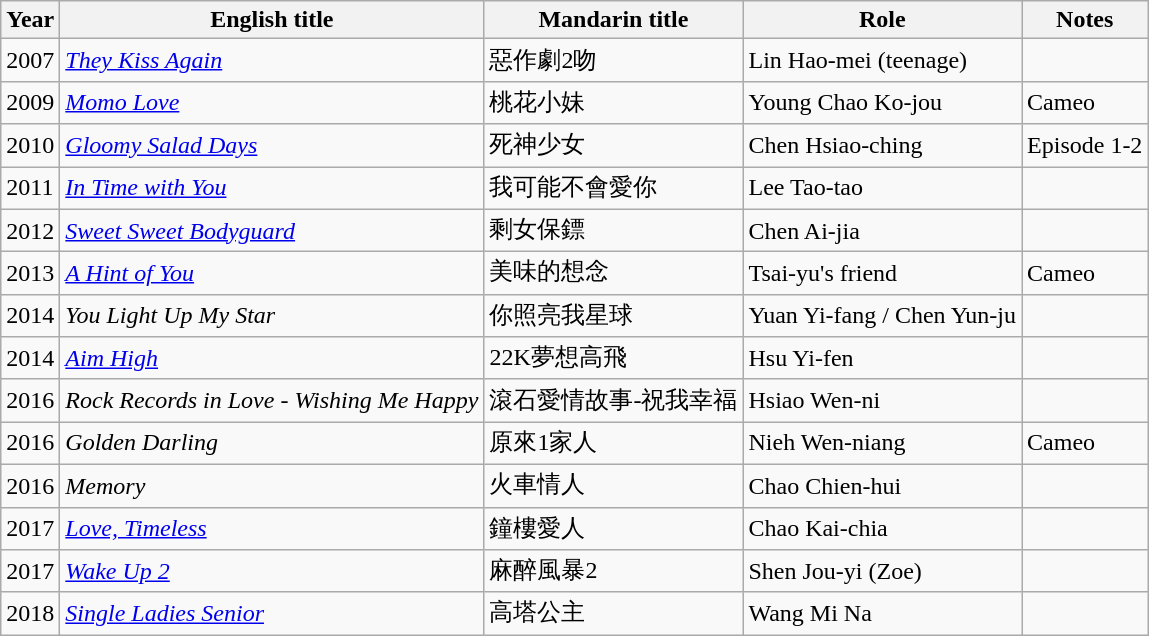<table class="wikitable sortable">
<tr>
<th>Year</th>
<th>English title</th>
<th>Mandarin title</th>
<th>Role</th>
<th class="unsortable">Notes</th>
</tr>
<tr>
<td>2007</td>
<td><em><a href='#'>They Kiss Again</a></em></td>
<td>惡作劇2吻</td>
<td>Lin Hao-mei (teenage)</td>
<td></td>
</tr>
<tr>
<td>2009</td>
<td><em><a href='#'>Momo Love</a></em></td>
<td>桃花小妹</td>
<td>Young Chao Ko-jou</td>
<td>Cameo</td>
</tr>
<tr>
<td>2010</td>
<td><em><a href='#'>Gloomy Salad Days</a></em></td>
<td>死神少女</td>
<td>Chen Hsiao-ching</td>
<td>Episode 1-2</td>
</tr>
<tr>
<td>2011</td>
<td><em><a href='#'>In Time with You</a></em></td>
<td>我可能不會愛你</td>
<td>Lee Tao-tao</td>
<td></td>
</tr>
<tr>
<td>2012</td>
<td><em><a href='#'>Sweet Sweet Bodyguard</a></em></td>
<td>剩女保鏢</td>
<td>Chen Ai-jia</td>
<td></td>
</tr>
<tr>
<td>2013</td>
<td><em><a href='#'>A Hint of You</a></em></td>
<td>美味的想念</td>
<td>Tsai-yu's friend</td>
<td>Cameo</td>
</tr>
<tr>
<td>2014</td>
<td><em>You Light Up My Star</em></td>
<td>你照亮我星球</td>
<td>Yuan Yi-fang / Chen Yun-ju</td>
<td></td>
</tr>
<tr>
<td>2014</td>
<td><em><a href='#'>Aim High</a></em></td>
<td>22K夢想高飛</td>
<td>Hsu Yi-fen</td>
<td></td>
</tr>
<tr>
<td>2016</td>
<td><em>Rock Records in Love -  Wishing Me Happy</em></td>
<td>滾石愛情故事-祝我幸福</td>
<td>Hsiao Wen-ni</td>
<td></td>
</tr>
<tr>
<td>2016</td>
<td><em>Golden Darling</em></td>
<td>原來1家人</td>
<td>Nieh Wen-niang</td>
<td>Cameo</td>
</tr>
<tr>
<td>2016</td>
<td><em>Memory</em></td>
<td>火車情人</td>
<td>Chao Chien-hui</td>
<td></td>
</tr>
<tr>
<td>2017</td>
<td><em><a href='#'>Love, Timeless</a></em></td>
<td>鐘樓愛人</td>
<td>Chao Kai-chia</td>
<td></td>
</tr>
<tr>
<td>2017</td>
<td><em><a href='#'>Wake Up 2</a></em></td>
<td>麻醉風暴2</td>
<td>Shen Jou-yi (Zoe)</td>
<td></td>
</tr>
<tr>
<td>2018</td>
<td><em><a href='#'>Single Ladies Senior</a></em></td>
<td>高塔公主</td>
<td>Wang Mi Na</td>
<td></td>
</tr>
</table>
